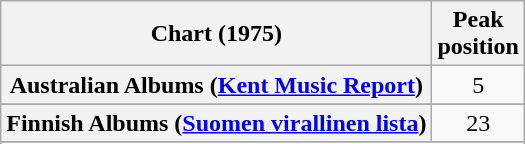<table class="wikitable sortable plainrowheaders" style="text-align:center">
<tr>
<th>Chart (1975)</th>
<th>Peak<br>position</th>
</tr>
<tr>
<th scope="row">Australian Albums (<a href='#'>Kent Music Report</a>)</th>
<td>5</td>
</tr>
<tr>
</tr>
<tr>
<th scope="row">Finnish Albums (<a href='#'>Suomen virallinen lista</a>)</th>
<td>23</td>
</tr>
<tr>
</tr>
<tr>
</tr>
<tr>
</tr>
</table>
